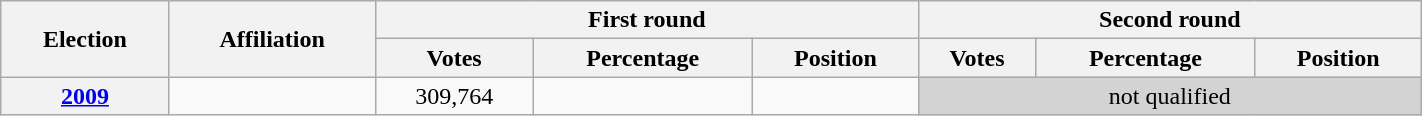<table class=wikitable width=75%>
<tr>
<th rowspan=2>Election</th>
<th rowspan=2>Affiliation</th>
<th colspan=3>First round</th>
<th colspan=3>Second round</th>
</tr>
<tr>
<th>Votes</th>
<th>Percentage</th>
<th>Position</th>
<th>Votes</th>
<th>Percentage</th>
<th>Position</th>
</tr>
<tr align=center>
<th><a href='#'>2009</a></th>
<td></td>
<td>309,764</td>
<td></td>
<td></td>
<td bgcolor=lightgrey colspan=3>not qualified</td>
</tr>
</table>
